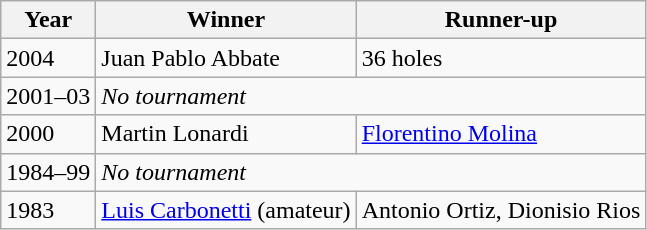<table class=wikitable>
<tr>
<th>Year</th>
<th>Winner</th>
<th>Runner-up</th>
</tr>
<tr>
<td>2004</td>
<td>Juan Pablo Abbate</td>
<td>36 holes</td>
</tr>
<tr>
<td>2001–03</td>
<td colspan=2><em>No tournament</em></td>
</tr>
<tr>
<td>2000</td>
<td>Martin Lonardi</td>
<td><a href='#'>Florentino Molina</a></td>
</tr>
<tr>
<td>1984–99</td>
<td colspan=2><em>No tournament</em></td>
</tr>
<tr>
<td>1983</td>
<td><a href='#'>Luis Carbonetti</a> (amateur)</td>
<td>Antonio Ortiz, Dionisio Rios</td>
</tr>
</table>
